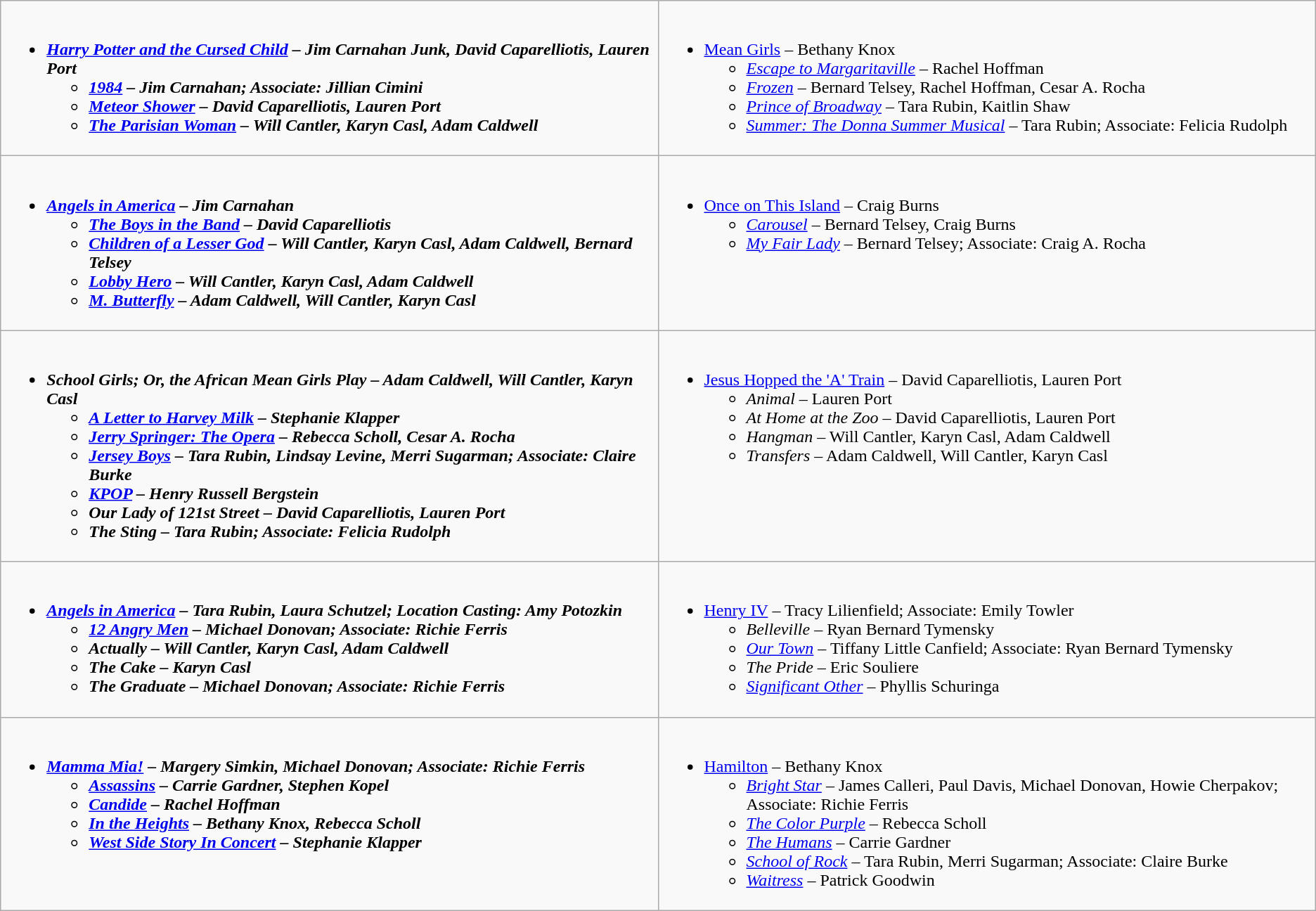<table class=wikitable>
<tr>
<td valign="top" width="50%"><br><ul><li><strong><em><a href='#'>Harry Potter and the Cursed Child</a><em> – Jim Carnahan Junk, David Caparelliotis, Lauren Port<strong><ul><li></em><a href='#'>1984</a><em> – Jim Carnahan; Associate: Jillian Cimini</li><li></em><a href='#'>Meteor Shower</a><em> – David Caparelliotis, Lauren Port</li><li></em><a href='#'>The Parisian Woman</a><em> – Will Cantler, Karyn Casl, Adam Caldwell</li></ul></li></ul></td>
<td valign="top" width="50%"><br><ul><li></em></strong><a href='#'>Mean Girls</a></em> – Bethany Knox</strong><ul><li><em><a href='#'>Escape to Margaritaville</a></em> – Rachel Hoffman</li><li><em><a href='#'>Frozen</a></em> – Bernard Telsey, Rachel Hoffman, Cesar A. Rocha</li><li><em><a href='#'>Prince of Broadway</a></em> – Tara Rubin, Kaitlin Shaw</li><li><em><a href='#'>Summer: The Donna Summer Musical</a></em> – Tara Rubin; Associate: Felicia Rudolph</li></ul></li></ul></td>
</tr>
<tr>
<td valign="top" width="50%"><br><ul><li><strong><em><a href='#'>Angels in America</a><em> – Jim Carnahan<strong><ul><li></em><a href='#'>The Boys in the Band</a><em> – David Caparelliotis</li><li></em><a href='#'>Children of a Lesser God</a><em> – Will Cantler, Karyn Casl, Adam Caldwell, Bernard Telsey</li><li></em><a href='#'>Lobby Hero</a><em> – Will Cantler, Karyn Casl, Adam Caldwell</li><li></em><a href='#'>M. Butterfly</a><em> – Adam Caldwell, Will Cantler, Karyn Casl</li></ul></li></ul></td>
<td valign="top" width="50%"><br><ul><li></em></strong><a href='#'>Once on This Island</a></em> – Craig Burns</strong><ul><li><em><a href='#'>Carousel</a></em> – Bernard Telsey, Craig Burns</li><li><em><a href='#'>My Fair Lady</a></em> – Bernard Telsey; Associate: Craig A. Rocha</li></ul></li></ul></td>
</tr>
<tr>
<td valign="top" width="50%"><br><ul><li><strong><em>School Girls; Or, the African Mean Girls Play<em> – Adam Caldwell, Will Cantler, Karyn Casl<strong><ul><li></em><a href='#'>A Letter to Harvey Milk</a><em> – Stephanie Klapper</li><li></em><a href='#'>Jerry Springer: The Opera</a><em> – Rebecca Scholl, Cesar A. Rocha</li><li></em><a href='#'>Jersey Boys</a><em> – Tara Rubin, Lindsay Levine, Merri Sugarman; Associate: Claire Burke</li><li></em><a href='#'>KPOP</a><em> – Henry Russell Bergstein</li><li></em>Our Lady of 121st Street<em> – David Caparelliotis, Lauren Port</li><li></em>The Sting<em> – Tara Rubin; Associate: Felicia Rudolph</li></ul></li></ul></td>
<td valign="top" width="50%"><br><ul><li></em></strong><a href='#'>Jesus Hopped the 'A' Train</a></em> – David Caparelliotis, Lauren Port</strong><ul><li><em>Animal</em> – Lauren Port</li><li><em>At Home at the Zoo</em> – David Caparelliotis, Lauren Port</li><li><em>Hangman</em> – Will Cantler, Karyn Casl, Adam Caldwell</li><li><em>Transfers</em> – Adam Caldwell, Will Cantler, Karyn Casl</li></ul></li></ul></td>
</tr>
<tr>
<td valign="top" width="50%"><br><ul><li><strong><em><a href='#'>Angels in America</a><em> – Tara Rubin, Laura Schutzel; Location Casting: Amy Potozkin<strong><ul><li></em><a href='#'>12 Angry Men</a><em> – Michael Donovan; Associate: Richie Ferris</li><li></em>Actually<em> – Will Cantler, Karyn Casl, Adam Caldwell</li><li></em>The Cake<em> – Karyn Casl</li><li></em>The Graduate<em> – Michael Donovan; Associate: Richie Ferris</li></ul></li></ul></td>
<td valign="top" width="50%"><br><ul><li></em></strong><a href='#'>Henry IV</a></em> – Tracy Lilienfield; Associate: Emily Towler</strong><ul><li><em>Belleville</em> – Ryan Bernard Tymensky</li><li><em><a href='#'>Our Town</a></em> – Tiffany Little Canfield; Associate: Ryan Bernard Tymensky</li><li><em>The Pride</em> – Eric Souliere</li><li><em><a href='#'>Significant Other</a></em> – Phyllis Schuringa</li></ul></li></ul></td>
</tr>
<tr>
<td valign="top" width="50%"><br><ul><li><strong><em><a href='#'>Mamma Mia!</a><em> – Margery Simkin, Michael Donovan; Associate: Richie Ferris<strong><ul><li></em><a href='#'>Assassins</a><em> – Carrie Gardner, Stephen Kopel</li><li></em><a href='#'>Candide</a><em> – Rachel Hoffman</li><li></em><a href='#'>In the Heights</a><em> – Bethany Knox, Rebecca Scholl</li><li></em><a href='#'>West Side Story In Concert</a><em> – Stephanie Klapper</li></ul></li></ul></td>
<td valign="top" width="50%"><br><ul><li></em></strong><a href='#'>Hamilton</a></em> – Bethany Knox</strong><ul><li><em><a href='#'>Bright Star</a></em> – James Calleri, Paul Davis, Michael Donovan, Howie Cherpakov; Associate: Richie Ferris</li><li><em><a href='#'>The Color Purple</a></em> – Rebecca Scholl</li><li><em><a href='#'>The Humans</a></em> – Carrie Gardner</li><li><em><a href='#'>School of Rock</a></em> – Tara Rubin, Merri Sugarman; Associate: Claire Burke</li><li><em><a href='#'>Waitress</a></em> – Patrick Goodwin</li></ul></li></ul></td>
</tr>
</table>
